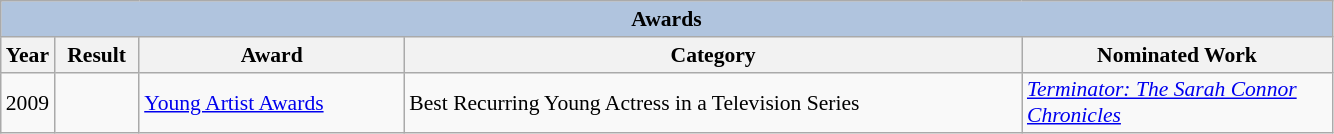<table class="wikitable" style="font-size: 90%;">
<tr>
<th colspan="5" style="background: LightSteelBlue;">Awards</th>
</tr>
<tr>
<th align="center">Year</th>
<th width="50">Result</th>
<th width="170">Award</th>
<th width="405">Category</th>
<th width="200">Nominated Work</th>
</tr>
<tr>
<td>2009</td>
<td></td>
<td><a href='#'>Young Artist Awards</a></td>
<td>Best Recurring Young Actress in a Television Series</td>
<td><em><a href='#'>Terminator: The Sarah Connor Chronicles</a></em></td>
</tr>
</table>
